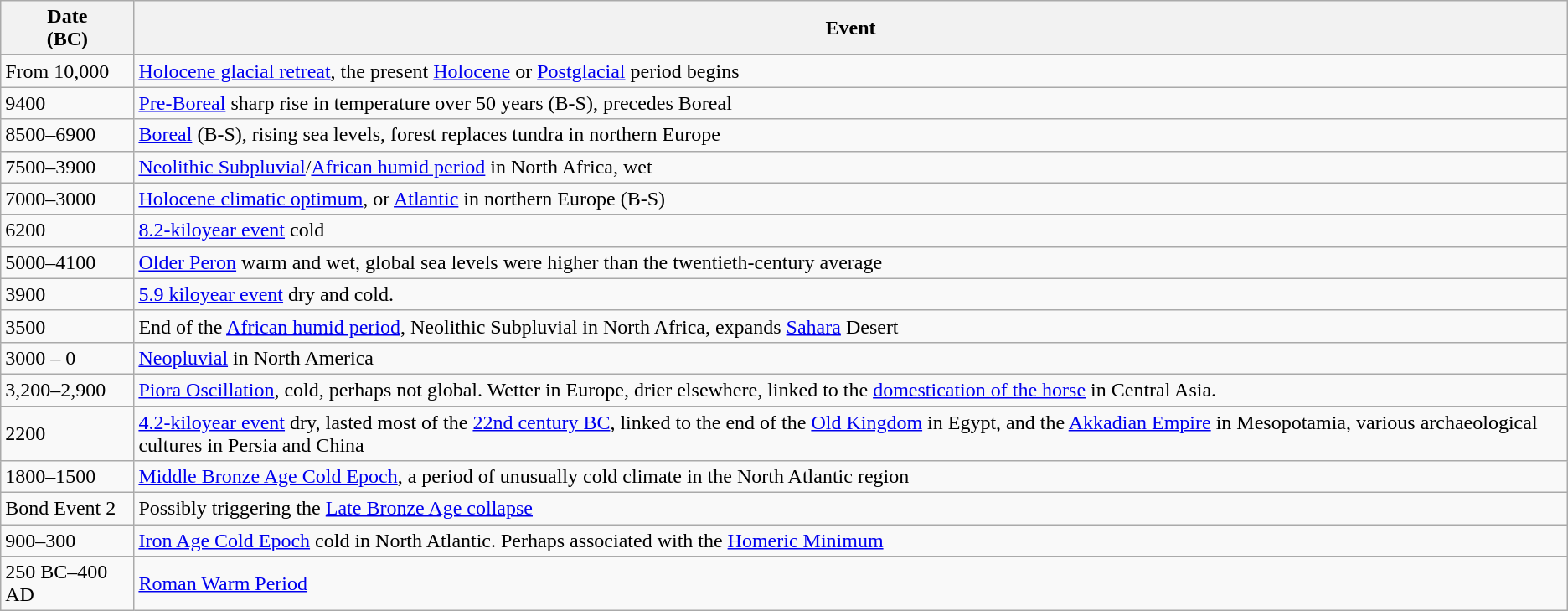<table class=wikitable>
<tr>
<th>Date<br>(BC)</th>
<th>Event</th>
</tr>
<tr>
<td>From 10,000</td>
<td><a href='#'>Holocene glacial retreat</a>, the present <a href='#'>Holocene</a> or <a href='#'>Postglacial</a> period begins</td>
</tr>
<tr>
<td>9400</td>
<td><a href='#'>Pre-Boreal</a> sharp rise in temperature over 50 years (B-S), precedes Boreal</td>
</tr>
<tr>
<td>8500–6900</td>
<td><a href='#'>Boreal</a> (B-S), rising sea levels, forest replaces tundra in northern Europe</td>
</tr>
<tr>
<td>7500–3900</td>
<td><a href='#'>Neolithic Subpluvial</a>/<a href='#'>African humid period</a> in North Africa, wet</td>
</tr>
<tr>
<td>7000–3000</td>
<td><a href='#'>Holocene climatic optimum</a>, or <a href='#'>Atlantic</a> in northern Europe (B-S)</td>
</tr>
<tr>
<td>6200</td>
<td><a href='#'>8.2-kiloyear event</a> cold</td>
</tr>
<tr>
<td>5000–4100</td>
<td><a href='#'>Older Peron</a> warm and wet, global sea levels were  higher than the twentieth-century average</td>
</tr>
<tr>
<td>3900</td>
<td><a href='#'>5.9 kiloyear event</a> dry and cold.</td>
</tr>
<tr>
<td>3500</td>
<td>End of the <a href='#'>African humid period</a>, Neolithic Subpluvial in North Africa, expands <a href='#'>Sahara</a> Desert</td>
</tr>
<tr>
<td>3000 – 0</td>
<td><a href='#'>Neopluvial</a> in North America</td>
</tr>
<tr>
<td>3,200–2,900</td>
<td><a href='#'>Piora Oscillation</a>, cold, perhaps not global. Wetter in Europe, drier elsewhere, linked to the <a href='#'>domestication of the horse</a> in Central Asia.</td>
</tr>
<tr>
<td>2200</td>
<td><a href='#'>4.2-kiloyear event</a> dry, lasted most of the <a href='#'>22nd century BC</a>, linked to the end of the <a href='#'>Old Kingdom</a> in Egypt, and the <a href='#'>Akkadian Empire</a> in Mesopotamia, various archaeological cultures in Persia and China</td>
</tr>
<tr>
<td>1800–1500</td>
<td><a href='#'>Middle Bronze Age Cold Epoch</a>, a period of unusually cold climate in the North Atlantic region</td>
</tr>
<tr>
<td>Bond Event 2</td>
<td>Possibly triggering the <a href='#'>Late Bronze Age collapse</a></td>
</tr>
<tr>
<td>900–300</td>
<td><a href='#'>Iron Age Cold Epoch</a> cold in North Atlantic. Perhaps associated with the <a href='#'>Homeric Minimum</a></td>
</tr>
<tr>
<td>250 BC–400 AD</td>
<td><a href='#'>Roman Warm Period</a></td>
</tr>
</table>
